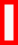<table class="wikitable" style="border: 3px solid red">
<tr>
<td><br></td>
</tr>
</table>
